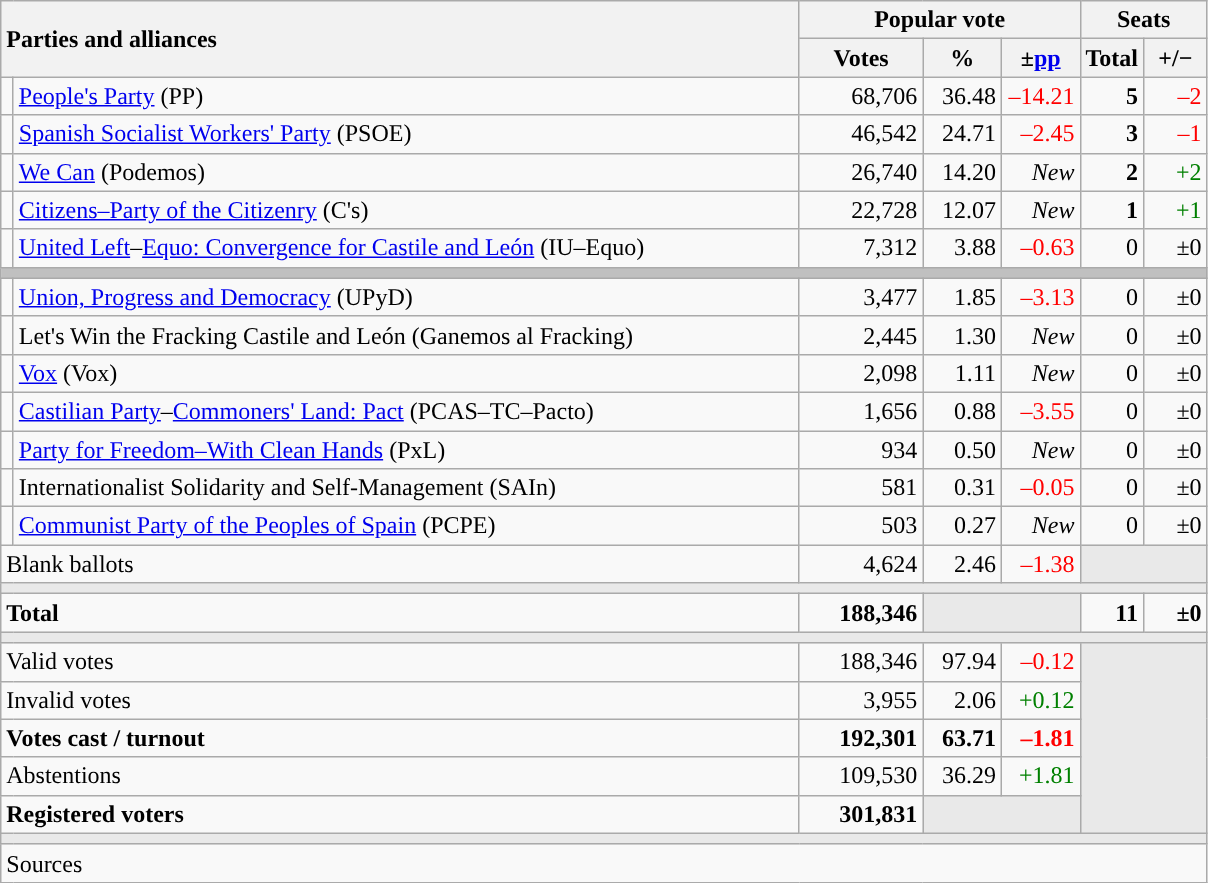<table class="wikitable" style="text-align:right;">
<tr>
<th style="text-align:left;" rowspan="2" colspan="2" width="525">Parties and alliances</th>
<th colspan="3">Popular vote</th>
<th colspan="2">Seats</th>
</tr>
<tr>
<th width="75">Votes</th>
<th width="45">%</th>
<th width="45">±<a href='#'>pp</a></th>
<th width="35">Total</th>
<th width="35">+/−</th>
</tr>
<tr>
<td width="1" style="color:inherit;background:"></td>
<td align="left"><a href='#'>People's Party</a> (PP)</td>
<td>68,706</td>
<td>36.48</td>
<td style="color:red;">–14.21</td>
<td><strong>5</strong></td>
<td style="color:red;">–2</td>
</tr>
<tr>
<td style="color:inherit;background:"></td>
<td align="left"><a href='#'>Spanish Socialist Workers' Party</a> (PSOE)</td>
<td>46,542</td>
<td>24.71</td>
<td style="color:red;">–2.45</td>
<td><strong>3</strong></td>
<td style="color:red;">–1</td>
</tr>
<tr>
<td style="color:inherit;background:"></td>
<td align="left"><a href='#'>We Can</a> (Podemos)</td>
<td>26,740</td>
<td>14.20</td>
<td><em>New</em></td>
<td><strong>2</strong></td>
<td style="color:green;">+2</td>
</tr>
<tr>
<td style="color:inherit;background:"></td>
<td align="left"><a href='#'>Citizens–Party of the Citizenry</a> (C's)</td>
<td>22,728</td>
<td>12.07</td>
<td><em>New</em></td>
<td><strong>1</strong></td>
<td style="color:green;">+1</td>
</tr>
<tr>
<td style="color:inherit;background:"></td>
<td align="left"><a href='#'>United Left</a>–<a href='#'>Equo: Convergence for Castile and León</a> (IU–Equo)</td>
<td>7,312</td>
<td>3.88</td>
<td style="color:red;">–0.63</td>
<td>0</td>
<td>±0</td>
</tr>
<tr>
<td colspan="7" bgcolor="#C0C0C0"></td>
</tr>
<tr>
<td style="color:inherit;background:"></td>
<td align="left"><a href='#'>Union, Progress and Democracy</a> (UPyD)</td>
<td>3,477</td>
<td>1.85</td>
<td style="color:red;">–3.13</td>
<td>0</td>
<td>±0</td>
</tr>
<tr>
<td style="color:inherit;background:"></td>
<td align="left">Let's Win the Fracking Castile and León (Ganemos al Fracking)</td>
<td>2,445</td>
<td>1.30</td>
<td><em>New</em></td>
<td>0</td>
<td>±0</td>
</tr>
<tr>
<td style="color:inherit;background:"></td>
<td align="left"><a href='#'>Vox</a> (Vox)</td>
<td>2,098</td>
<td>1.11</td>
<td><em>New</em></td>
<td>0</td>
<td>±0</td>
</tr>
<tr>
<td style="color:inherit;background:"></td>
<td align="left"><a href='#'>Castilian Party</a>–<a href='#'>Commoners' Land: Pact</a> (PCAS–TC–Pacto)</td>
<td>1,656</td>
<td>0.88</td>
<td style="color:red;">–3.55</td>
<td>0</td>
<td>±0</td>
</tr>
<tr>
<td style="color:inherit;background:"></td>
<td align="left"><a href='#'>Party for Freedom–With Clean Hands</a> (PxL)</td>
<td>934</td>
<td>0.50</td>
<td><em>New</em></td>
<td>0</td>
<td>±0</td>
</tr>
<tr>
<td style="color:inherit;background:"></td>
<td align="left">Internationalist Solidarity and Self-Management (SAIn)</td>
<td>581</td>
<td>0.31</td>
<td style="color:red;">–0.05</td>
<td>0</td>
<td>±0</td>
</tr>
<tr>
<td style="color:inherit;background:"></td>
<td align="left"><a href='#'>Communist Party of the Peoples of Spain</a> (PCPE)</td>
<td>503</td>
<td>0.27</td>
<td><em>New</em></td>
<td>0</td>
<td>±0</td>
</tr>
<tr>
<td align="left" colspan="2">Blank ballots</td>
<td>4,624</td>
<td>2.46</td>
<td style="color:red;">–1.38</td>
<td bgcolor="#E9E9E9" colspan="2"></td>
</tr>
<tr>
<td colspan="7" bgcolor="#E9E9E9"></td>
</tr>
<tr style="font-weight:bold;">
<td align="left" colspan="2">Total</td>
<td>188,346</td>
<td bgcolor="#E9E9E9" colspan="2"></td>
<td>11</td>
<td>±0</td>
</tr>
<tr>
<td colspan="7" bgcolor="#E9E9E9"></td>
</tr>
<tr>
<td align="left" colspan="2">Valid votes</td>
<td>188,346</td>
<td>97.94</td>
<td style="color:red;">–0.12</td>
<td bgcolor="#E9E9E9" colspan="2" rowspan="5"></td>
</tr>
<tr>
<td align="left" colspan="2">Invalid votes</td>
<td>3,955</td>
<td>2.06</td>
<td style="color:green;">+0.12</td>
</tr>
<tr style="font-weight:bold;">
<td align="left" colspan="2">Votes cast / turnout</td>
<td>192,301</td>
<td>63.71</td>
<td style="color:red;">–1.81</td>
</tr>
<tr>
<td align="left" colspan="2">Abstentions</td>
<td>109,530</td>
<td>36.29</td>
<td style="color:green;">+1.81</td>
</tr>
<tr style="font-weight:bold;">
<td align="left" colspan="2">Registered voters</td>
<td>301,831</td>
<td bgcolor="#E9E9E9" colspan="2"></td>
</tr>
<tr>
<td colspan="7" bgcolor="#E9E9E9"></td>
</tr>
<tr>
<td align="left" colspan="7">Sources</td>
</tr>
</table>
